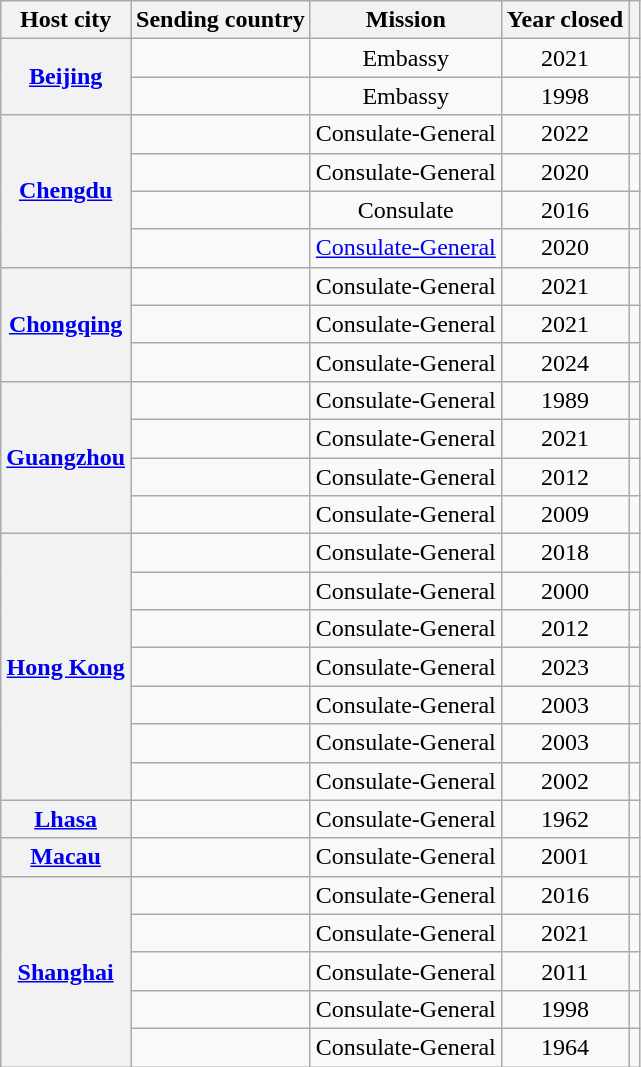<table class="wikitable plainrowheaders">
<tr>
<th scope="col">Host city</th>
<th scope="col">Sending country</th>
<th scope="col">Mission</th>
<th scope="col">Year closed</th>
<th scope="col"></th>
</tr>
<tr>
<th rowspan="2"><a href='#'>Beijing</a></th>
<td></td>
<td style="text-align:center;">Embassy</td>
<td style="text-align:center;">2021</td>
<td style="text-align:center;"></td>
</tr>
<tr>
<td></td>
<td style="text-align:center;">Embassy</td>
<td style="text-align:center;">1998</td>
<td style="text-align:center;"></td>
</tr>
<tr>
<th rowspan="4"><a href='#'>Chengdu</a></th>
<td></td>
<td style="text-align:center;">Consulate-General</td>
<td style="text-align:center;">2022</td>
<td style="text-align:center;"></td>
</tr>
<tr>
<td></td>
<td style="text-align:center;">Consulate-General</td>
<td style="text-align:center;">2020</td>
<td style="text-align:center;"></td>
</tr>
<tr>
<td></td>
<td style="text-align:center;">Consulate</td>
<td style="text-align:center;">2016</td>
<td style="text-align:center;"></td>
</tr>
<tr>
<td></td>
<td style="text-align:center;"><a href='#'>Consulate-General</a></td>
<td style="text-align:center;">2020</td>
<td style="text-align:center;"></td>
</tr>
<tr>
<th rowspan="3"><a href='#'>Chongqing</a></th>
<td></td>
<td style="text-align:center;">Consulate-General</td>
<td style="text-align:center;">2021</td>
<td style="text-align:center;"></td>
</tr>
<tr>
<td></td>
<td style="text-align:center;">Consulate-General</td>
<td style="text-align:center;">2021</td>
<td style="text-align:center;"></td>
</tr>
<tr>
<td></td>
<td style="text-align:center;">Consulate-General</td>
<td style="text-align:center;">2024</td>
<td style="text-align:center;"></td>
</tr>
<tr>
<th rowspan="4"><a href='#'>Guangzhou</a></th>
<td></td>
<td style="text-align:center;">Consulate-General</td>
<td style="text-align:center;">1989</td>
<td style="text-align:center;"></td>
</tr>
<tr>
<td></td>
<td style="text-align:center;">Consulate-General</td>
<td style="text-align:center;">2021</td>
<td style="text-align:center;"></td>
</tr>
<tr>
<td></td>
<td style="text-align:center;">Consulate-General</td>
<td style="text-align:center;">2012</td>
<td style="text-align:center;"></td>
</tr>
<tr>
<td></td>
<td style="text-align:center;">Consulate-General</td>
<td style="text-align:center;">2009</td>
<td style="text-align:center;"></td>
</tr>
<tr>
<th rowspan="7"><a href='#'>Hong Kong</a></th>
<td></td>
<td style="text-align:center;">Consulate-General</td>
<td style="text-align:center;">2018</td>
<td style="text-align:center;"></td>
</tr>
<tr>
<td></td>
<td style="text-align:center;">Consulate-General</td>
<td style="text-align:center;">2000</td>
<td style="text-align:center;"></td>
</tr>
<tr>
<td></td>
<td style="text-align:center;">Consulate-General</td>
<td style="text-align:center;">2012</td>
<td style="text-align:center;"></td>
</tr>
<tr>
<td></td>
<td style="text-align:center;">Consulate-General</td>
<td style="text-align:center;">2023</td>
<td style="text-align:center;"></td>
</tr>
<tr>
<td></td>
<td style="text-align:center;">Consulate-General</td>
<td style="text-align:center;">2003</td>
<td style="text-align:center;"></td>
</tr>
<tr>
<td></td>
<td style="text-align:center;">Consulate-General</td>
<td style="text-align:center;">2003</td>
<td style="text-align:center;"></td>
</tr>
<tr>
<td></td>
<td style="text-align:center;">Consulate-General</td>
<td style="text-align:center;">2002</td>
<td style="text-align:center;"></td>
</tr>
<tr>
<th><a href='#'>Lhasa</a></th>
<td></td>
<td style="text-align:center;">Consulate-General</td>
<td style="text-align:center;">1962</td>
<td style="text-align:center;"></td>
</tr>
<tr>
<th><a href='#'>Macau</a></th>
<td></td>
<td style="text-align:center;">Consulate-General</td>
<td style="text-align:center;">2001</td>
<td style="text-align:center;"></td>
</tr>
<tr>
<th rowspan="5"><a href='#'>Shanghai</a></th>
<td></td>
<td style="text-align:center;">Consulate-General</td>
<td style="text-align:center;">2016</td>
<td style="text-align:center;"></td>
</tr>
<tr>
<td></td>
<td style="text-align:center;">Consulate-General</td>
<td style="text-align:center;">2021</td>
<td style="text-align:center;"></td>
</tr>
<tr>
<td></td>
<td style="text-align:center;">Consulate-General</td>
<td style="text-align:center;">2011</td>
<td style="text-align:center;"></td>
</tr>
<tr>
<td></td>
<td style="text-align:center;">Consulate-General</td>
<td style="text-align:center;">1998</td>
<td style="text-align:center;"></td>
</tr>
<tr>
<td></td>
<td style="text-align:center;">Consulate-General</td>
<td style="text-align:center;">1964</td>
<td style="text-align:center;"></td>
</tr>
</table>
